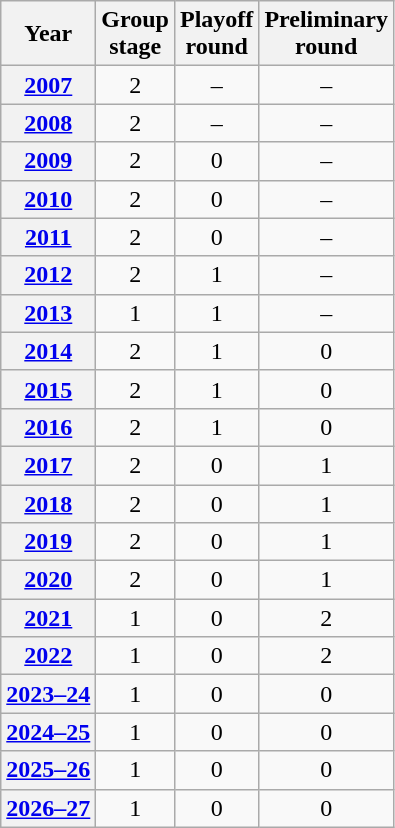<table class="wikitable" style="text-align: center">
<tr>
<th>Year</th>
<th>Group<br>stage</th>
<th>Playoff<br>round</th>
<th>Preliminary<br>round</th>
</tr>
<tr>
<th><a href='#'>2007</a></th>
<td>2</td>
<td>–</td>
<td>–</td>
</tr>
<tr>
<th><a href='#'>2008</a></th>
<td>2</td>
<td>–</td>
<td>–</td>
</tr>
<tr>
<th><a href='#'>2009</a></th>
<td>2</td>
<td>0</td>
<td>–</td>
</tr>
<tr>
<th><a href='#'>2010</a></th>
<td>2</td>
<td>0</td>
<td>–</td>
</tr>
<tr>
<th><a href='#'>2011</a></th>
<td>2</td>
<td>0</td>
<td>–</td>
</tr>
<tr>
<th><a href='#'>2012</a></th>
<td>2</td>
<td>1</td>
<td>–</td>
</tr>
<tr>
<th><a href='#'>2013</a></th>
<td>1</td>
<td>1</td>
<td>–</td>
</tr>
<tr>
<th><a href='#'>2014</a></th>
<td>2</td>
<td>1</td>
<td>0</td>
</tr>
<tr>
<th><a href='#'>2015</a></th>
<td>2</td>
<td>1</td>
<td>0</td>
</tr>
<tr>
<th><a href='#'>2016</a></th>
<td>2</td>
<td>1</td>
<td>0</td>
</tr>
<tr>
<th><a href='#'>2017</a></th>
<td>2</td>
<td>0</td>
<td>1</td>
</tr>
<tr>
<th><a href='#'>2018</a></th>
<td>2</td>
<td>0</td>
<td>1</td>
</tr>
<tr>
<th><a href='#'>2019</a></th>
<td>2</td>
<td>0</td>
<td>1</td>
</tr>
<tr>
<th><a href='#'>2020</a></th>
<td>2</td>
<td>0</td>
<td>1</td>
</tr>
<tr>
<th><a href='#'>2021</a></th>
<td>1</td>
<td>0</td>
<td>2</td>
</tr>
<tr>
<th><a href='#'>2022</a></th>
<td>1</td>
<td>0</td>
<td>2</td>
</tr>
<tr>
<th><a href='#'>2023–24</a></th>
<td>1</td>
<td>0</td>
<td>0</td>
</tr>
<tr>
<th><a href='#'>2024–25</a></th>
<td>1</td>
<td>0</td>
<td>0</td>
</tr>
<tr>
<th><a href='#'>2025–26</a></th>
<td>1</td>
<td>0</td>
<td>0</td>
</tr>
<tr>
<th><a href='#'>2026–27</a></th>
<td>1</td>
<td>0</td>
<td>0</td>
</tr>
</table>
